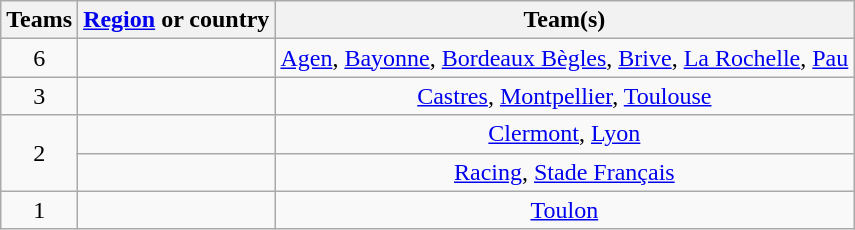<table class="wikitable" style="text-align:center">
<tr>
<th>Teams</th>
<th><a href='#'>Region</a> or country</th>
<th>Team(s)</th>
</tr>
<tr>
<td>6</td>
<td align="left"></td>
<td><a href='#'>Agen</a>, <a href='#'>Bayonne</a>, <a href='#'>Bordeaux Bègles</a>, <a href='#'>Brive</a>, <a href='#'>La Rochelle</a>, <a href='#'>Pau</a></td>
</tr>
<tr>
<td>3</td>
<td align="left"></td>
<td><a href='#'>Castres</a>, <a href='#'>Montpellier</a>, <a href='#'>Toulouse</a></td>
</tr>
<tr>
<td rowspan="2">2</td>
<td align="left"></td>
<td><a href='#'>Clermont</a>, <a href='#'>Lyon</a></td>
</tr>
<tr>
<td align="left"></td>
<td><a href='#'>Racing</a>, <a href='#'>Stade Français</a></td>
</tr>
<tr>
<td>1</td>
<td align="left"></td>
<td><a href='#'>Toulon</a></td>
</tr>
</table>
